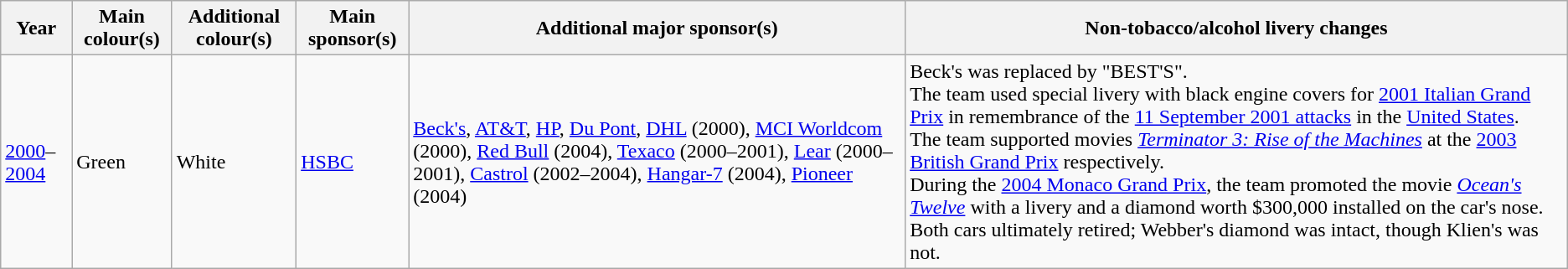<table class="wikitable">
<tr>
<th>Year</th>
<th>Main colour(s)</th>
<th>Additional colour(s)</th>
<th>Main sponsor(s)</th>
<th>Additional major sponsor(s)</th>
<th>Non-tobacco/alcohol livery changes</th>
</tr>
<tr>
<td><a href='#'>2000</a>–<a href='#'>2004</a></td>
<td>Green</td>
<td>White</td>
<td><a href='#'>HSBC</a></td>
<td><a href='#'>Beck's</a>, <a href='#'>AT&T</a>, <a href='#'>HP</a>, <a href='#'>Du Pont</a>, <a href='#'>DHL</a> (2000), <a href='#'>MCI Worldcom</a> (2000), <a href='#'>Red Bull</a> (2004), <a href='#'>Texaco</a> (2000–2001), <a href='#'>Lear</a> (2000–2001), <a href='#'>Castrol</a> (2002–2004), <a href='#'>Hangar-7</a> (2004), <a href='#'>Pioneer</a> (2004)</td>
<td>Beck's was replaced by "BEST'S".<br>The team used special livery with black engine covers for <a href='#'>2001 Italian Grand Prix</a> in remembrance of the <a href='#'>11 September 2001 attacks</a> in the <a href='#'>United States</a>.<br>The team supported movies <em><a href='#'>Terminator 3: Rise of the Machines</a></em> at the <a href='#'>2003 British Grand Prix</a> respectively.<br>During the <a href='#'>2004 Monaco Grand Prix</a>, the team promoted the movie <em><a href='#'>Ocean's Twelve</a></em> with a livery and a diamond worth $300,000 installed on the car's nose. Both cars ultimately retired; Webber's diamond was intact, though Klien's was not.</td>
</tr>
</table>
